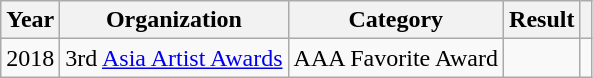<table class="wikitable sortable">
<tr>
<th>Year</th>
<th>Organization</th>
<th>Category</th>
<th>Result</th>
<th class=unsortable></th>
</tr>
<tr>
<td>2018</td>
<td rowspan="1">3rd <a href='#'>Asia Artist Awards</a></td>
<td>AAA Favorite Award</td>
<td></td>
<td></td>
</tr>
</table>
